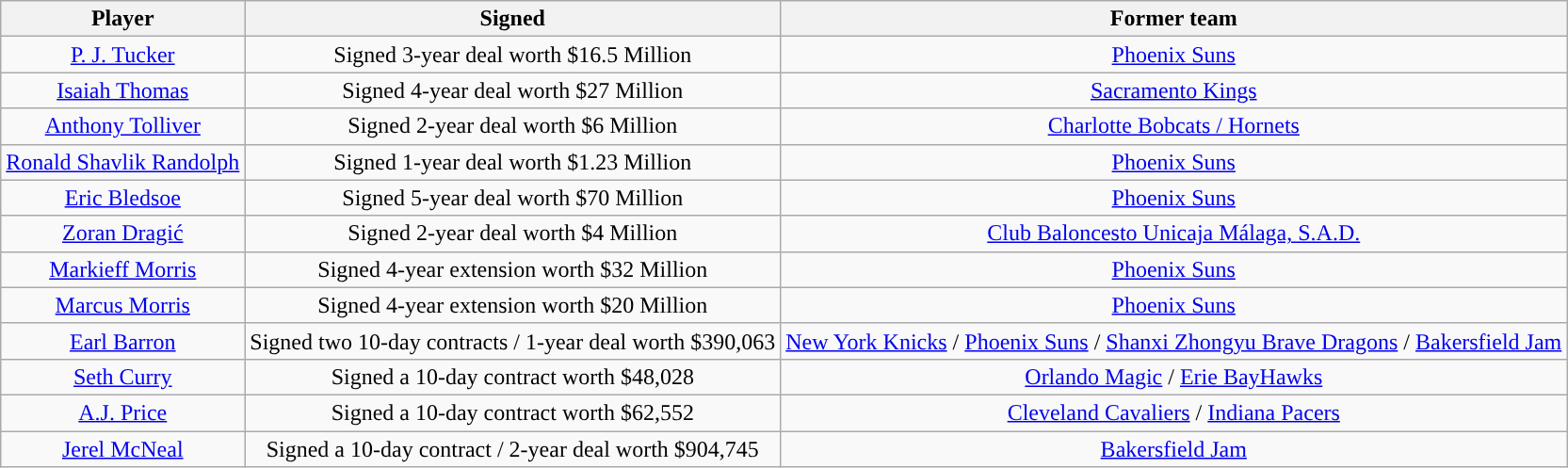<table class="wikitable sortable sortable">
<tr>
<th>Player</th>
<th>Signed</th>
<th>Former team</th>
</tr>
<tr style="text-align: center">
<td><a href='#'>P. J. Tucker</a></td>
<td>Signed 3-year deal worth $16.5 Million</td>
<td><a href='#'>Phoenix Suns</a></td>
</tr>
<tr style="text-align: center">
<td><a href='#'>Isaiah Thomas</a></td>
<td>Signed 4-year deal worth $27 Million</td>
<td><a href='#'>Sacramento Kings</a></td>
</tr>
<tr style="text-align: center">
<td><a href='#'>Anthony Tolliver</a></td>
<td>Signed 2-year deal worth $6 Million</td>
<td><a href='#'>Charlotte Bobcats / Hornets</a></td>
</tr>
<tr style="text-align: center">
<td><a href='#'>Ronald Shavlik Randolph</a></td>
<td>Signed 1-year deal worth $1.23 Million</td>
<td><a href='#'>Phoenix Suns</a></td>
</tr>
<tr style="text-align: center">
<td><a href='#'>Eric Bledsoe</a></td>
<td>Signed 5-year deal worth $70 Million</td>
<td><a href='#'>Phoenix Suns</a></td>
</tr>
<tr style="text-align: center">
<td><a href='#'>Zoran Dragić</a></td>
<td>Signed 2-year deal worth $4 Million</td>
<td> <a href='#'>Club Baloncesto Unicaja Málaga, S.A.D.</a></td>
</tr>
<tr style="text-align: center">
<td><a href='#'>Markieff Morris</a></td>
<td>Signed 4-year extension worth $32 Million</td>
<td><a href='#'>Phoenix Suns</a></td>
</tr>
<tr style="text-align: center">
<td><a href='#'>Marcus Morris</a></td>
<td>Signed 4-year extension worth $20 Million</td>
<td><a href='#'>Phoenix Suns</a></td>
</tr>
<tr style="text-align: center">
<td><a href='#'>Earl Barron</a></td>
<td>Signed two 10-day contracts / 1-year deal worth $390,063</td>
<td><a href='#'>New York Knicks</a> / <a href='#'>Phoenix Suns</a> /  <a href='#'>Shanxi Zhongyu Brave Dragons</a> / <a href='#'>Bakersfield Jam</a></td>
</tr>
<tr style="text-align: center">
<td><a href='#'>Seth Curry</a></td>
<td>Signed a 10-day contract worth $48,028</td>
<td><a href='#'>Orlando Magic</a> / <a href='#'>Erie BayHawks</a></td>
</tr>
<tr style="text-align: center">
<td><a href='#'>A.J. Price</a></td>
<td>Signed a 10-day contract worth $62,552</td>
<td><a href='#'>Cleveland Cavaliers</a> / <a href='#'>Indiana Pacers</a></td>
</tr>
<tr style="text-align: center">
<td><a href='#'>Jerel McNeal</a></td>
<td>Signed a 10-day contract / 2-year deal worth $904,745</td>
<td><a href='#'>Bakersfield Jam</a></td>
</tr>
</table>
